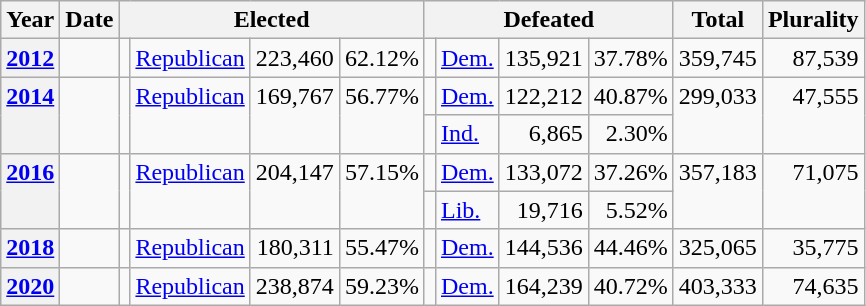<table class=wikitable>
<tr>
<th>Year</th>
<th>Date</th>
<th ! colspan="4">Elected</th>
<th ! colspan="4">Defeated</th>
<th>Total</th>
<th>Plurality</th>
</tr>
<tr>
<th valign="top"><a href='#'>2012</a></th>
<td valign="top"></td>
<td valign="top"></td>
<td valign="top" ><a href='#'>Republican</a></td>
<td valign="top" align="right">223,460</td>
<td valign="top" align="right">62.12%</td>
<td valign="top"></td>
<td valign="top" ><a href='#'>Dem.</a></td>
<td valign="top" align="right">135,921</td>
<td valign="top" align="right">37.78%</td>
<td valign="top" align="right">359,745</td>
<td valign="top" align="right">87,539</td>
</tr>
<tr>
<th rowspan="2" valign="top"><a href='#'>2014</a></th>
<td rowspan="2" valign="top"></td>
<td rowspan="2" valign="top"></td>
<td rowspan="2" valign="top" ><a href='#'>Republican</a></td>
<td rowspan="2" valign="top" align="right">169,767</td>
<td rowspan="2" valign="top" align="right">56.77%</td>
<td valign="top"></td>
<td valign="top" ><a href='#'>Dem.</a></td>
<td valign="top" align="right">122,212</td>
<td valign="top" align="right">40.87%</td>
<td rowspan="2" valign="top" align="right">299,033</td>
<td rowspan="2" valign="top" align="right">47,555</td>
</tr>
<tr>
<td valign="top"></td>
<td><a href='#'>Ind.</a></td>
<td valign="top" align="right">6,865</td>
<td valign="top" align="right">2.30%</td>
</tr>
<tr>
<th rowspan="2" valign="top"><a href='#'>2016</a></th>
<td rowspan="2" valign="top"></td>
<td rowspan="2" valign="top"></td>
<td rowspan="2" valign="top" ><a href='#'>Republican</a></td>
<td rowspan="2" valign="top" align="right">204,147</td>
<td rowspan="2" valign="top" align="right">57.15%</td>
<td valign="top"></td>
<td valign="top" ><a href='#'>Dem.</a></td>
<td valign="top" align="right">133,072</td>
<td valign="top" align="right">37.26%</td>
<td rowspan="2" valign="top" align="right">357,183</td>
<td rowspan="2" valign="top" align="right">71,075</td>
</tr>
<tr>
<td valign="top"></td>
<td><a href='#'>Lib.</a></td>
<td valign="top" align="right">19,716</td>
<td valign="top" align="right">5.52%</td>
</tr>
<tr>
<th valign="top"><a href='#'>2018</a></th>
<td valign="top"></td>
<td valign="top"></td>
<td valign="top" ><a href='#'>Republican</a></td>
<td valign="top" align="right">180,311</td>
<td valign="top" align="right">55.47%</td>
<td valign="top"></td>
<td valign="top" ><a href='#'>Dem.</a></td>
<td valign="top" align="right">144,536</td>
<td valign="top" align="right">44.46%</td>
<td valign="top" align="right">325,065</td>
<td valign="top" align="right">35,775</td>
</tr>
<tr>
<th valign="top"><a href='#'>2020</a></th>
<td valign="top"></td>
<td valign="top"></td>
<td valign="top" ><a href='#'>Republican</a></td>
<td valign="top" align="right">238,874</td>
<td valign="top" align="right">59.23%</td>
<td valign="top"></td>
<td valign="top" ><a href='#'>Dem.</a></td>
<td valign="top" align="right">164,239</td>
<td valign="top" align="right">40.72%</td>
<td valign="top" align="right">403,333</td>
<td valign="top" align="right">74,635</td>
</tr>
</table>
